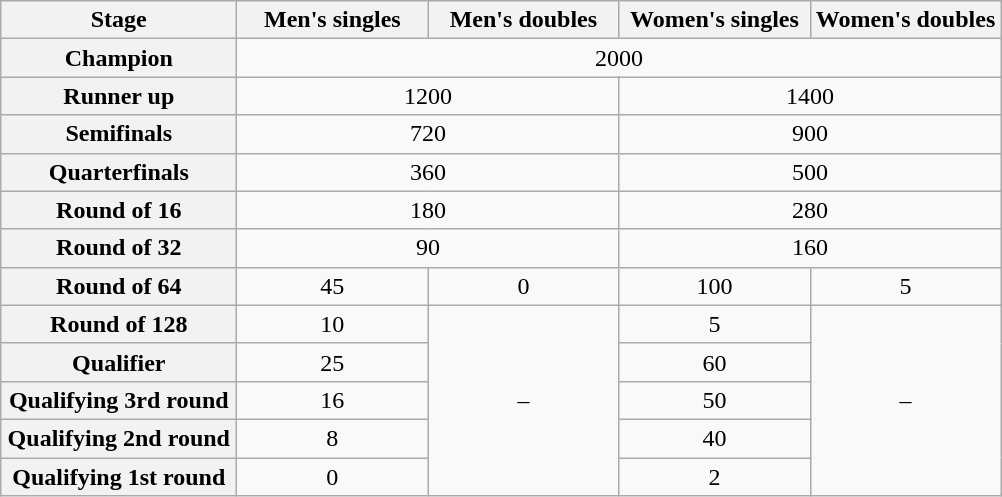<table class=wikitable style="text-align:center; font-weight:bold margin:1em auto;">
<tr>
<th width=150>Stage</th>
<th width=120>Men's singles</th>
<th width=120>Men's doubles</th>
<th width=120>Women's singles</th>
<th width=120>Women's doubles</th>
</tr>
<tr>
<th>Champion</th>
<td colspan=4>2000</td>
</tr>
<tr>
<th>Runner up</th>
<td colspan=2>1200</td>
<td colspan=2>1400</td>
</tr>
<tr>
<th>Semifinals</th>
<td colspan=2>720</td>
<td colspan=2>900</td>
</tr>
<tr>
<th>Quarterfinals</th>
<td colspan=2>360</td>
<td colspan=2>500</td>
</tr>
<tr>
<th>Round of 16</th>
<td colspan=2>180</td>
<td colspan=2>280</td>
</tr>
<tr>
<th>Round of 32</th>
<td colspan=2>90</td>
<td colspan=2>160</td>
</tr>
<tr>
<th>Round of 64</th>
<td>45</td>
<td>0</td>
<td>100</td>
<td>5</td>
</tr>
<tr>
<th>Round of 128</th>
<td>10</td>
<td rowspan=5>–</td>
<td>5</td>
<td rowspan=5>–</td>
</tr>
<tr>
<th>Qualifier</th>
<td>25</td>
<td>60</td>
</tr>
<tr>
<th>Qualifying 3rd round</th>
<td>16</td>
<td>50</td>
</tr>
<tr>
<th>Qualifying 2nd round</th>
<td>8</td>
<td>40</td>
</tr>
<tr>
<th>Qualifying 1st round</th>
<td>0</td>
<td>2</td>
</tr>
</table>
